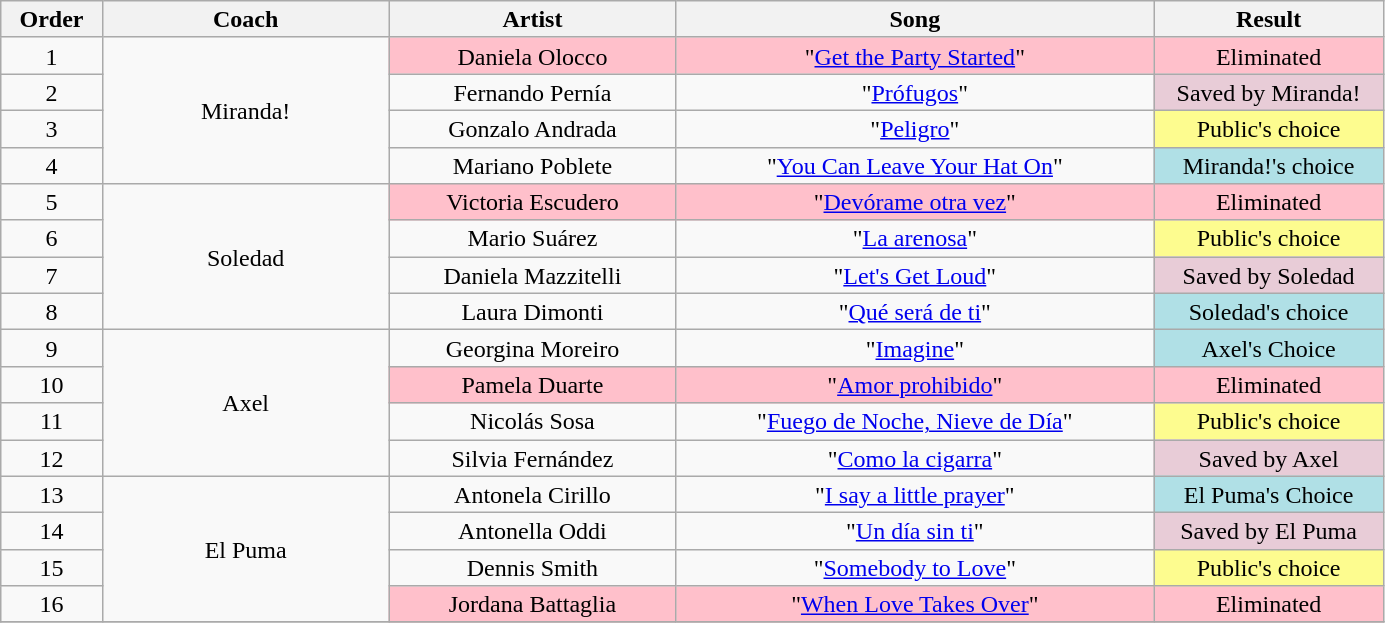<table class="wikitable" style="text-align:center; line-height:17px; width:73%;">
<tr>
<th width="05%">Order</th>
<th width="15%">Coach</th>
<th width="15%">Artist</th>
<th width="25%">Song</th>
<th width="12%">Result</th>
</tr>
<tr>
<td>1</td>
<td rowspan="4">Miranda!</td>
<td style="background:pink;">Daniela Olocco</td>
<td style="background:pink;">"<a href='#'>Get the Party Started</a>"</td>
<td style="background:pink;">Eliminated</td>
</tr>
<tr>
<td>2</td>
<td>Fernando Pernía</td>
<td>"<a href='#'>Prófugos</a>"</td>
<td style="background:#E8CCD7;">Saved by Miranda!</td>
</tr>
<tr>
<td>3</td>
<td>Gonzalo Andrada</td>
<td>"<a href='#'>Peligro</a>"</td>
<td style="background:#fdfc8f;">Public's choice</td>
</tr>
<tr>
<td>4</td>
<td>Mariano Poblete</td>
<td>"<a href='#'>You Can Leave Your Hat On</a>"</td>
<td style="background:#B0E0E6;">Miranda!'s choice</td>
</tr>
<tr>
<td>5</td>
<td rowspan="4">Soledad</td>
<td style="background:pink;">Victoria Escudero</td>
<td style="background:pink;">"<a href='#'>Devórame otra vez</a>"</td>
<td style="background:pink;">Eliminated</td>
</tr>
<tr>
<td>6</td>
<td>Mario Suárez</td>
<td>"<a href='#'>La arenosa</a>"</td>
<td style="background:#fdfc8f;">Public's choice</td>
</tr>
<tr>
<td>7</td>
<td>Daniela Mazzitelli</td>
<td>"<a href='#'>Let's Get Loud</a>"</td>
<td style="background:#E8CCD7;">Saved by Soledad</td>
</tr>
<tr>
<td>8</td>
<td>Laura Dimonti</td>
<td>"<a href='#'>Qué será de ti</a>"</td>
<td style="background:#B0E0E6;">Soledad's choice</td>
</tr>
<tr>
<td>9</td>
<td rowspan="4">Axel</td>
<td>Georgina Moreiro</td>
<td>"<a href='#'>Imagine</a>"</td>
<td style="background:#B0E0E6;">Axel's Choice</td>
</tr>
<tr>
<td>10</td>
<td style="background:pink;">Pamela Duarte</td>
<td style="background:pink;">"<a href='#'>Amor prohibido</a>"</td>
<td style="background:pink;">Eliminated</td>
</tr>
<tr>
<td>11</td>
<td>Nicolás Sosa</td>
<td>"<a href='#'>Fuego de Noche, Nieve de Día</a>"</td>
<td style="background:#fdfc8f;">Public's choice</td>
</tr>
<tr>
<td>12</td>
<td>Silvia Fernández</td>
<td>"<a href='#'>Como la cigarra</a>"</td>
<td style="background:#E8CCD7;">Saved by Axel</td>
</tr>
<tr>
<td>13</td>
<td rowspan="4">El Puma</td>
<td>Antonela Cirillo</td>
<td>"<a href='#'>I say a little prayer</a>"</td>
<td style="background:#B0E0E6;">El Puma's Choice</td>
</tr>
<tr>
<td>14</td>
<td>Antonella Oddi</td>
<td>"<a href='#'>Un día sin ti</a>"</td>
<td style="background:#E8CCD7;">Saved by El Puma</td>
</tr>
<tr>
<td>15</td>
<td>Dennis Smith</td>
<td>"<a href='#'>Somebody to Love</a>"</td>
<td style="background:#fdfc8f;">Public's choice</td>
</tr>
<tr>
<td>16</td>
<td style="background:pink;">Jordana Battaglia</td>
<td style="background:pink;">"<a href='#'>When Love Takes Over</a>"</td>
<td style="background:pink;">Eliminated</td>
</tr>
<tr>
</tr>
</table>
